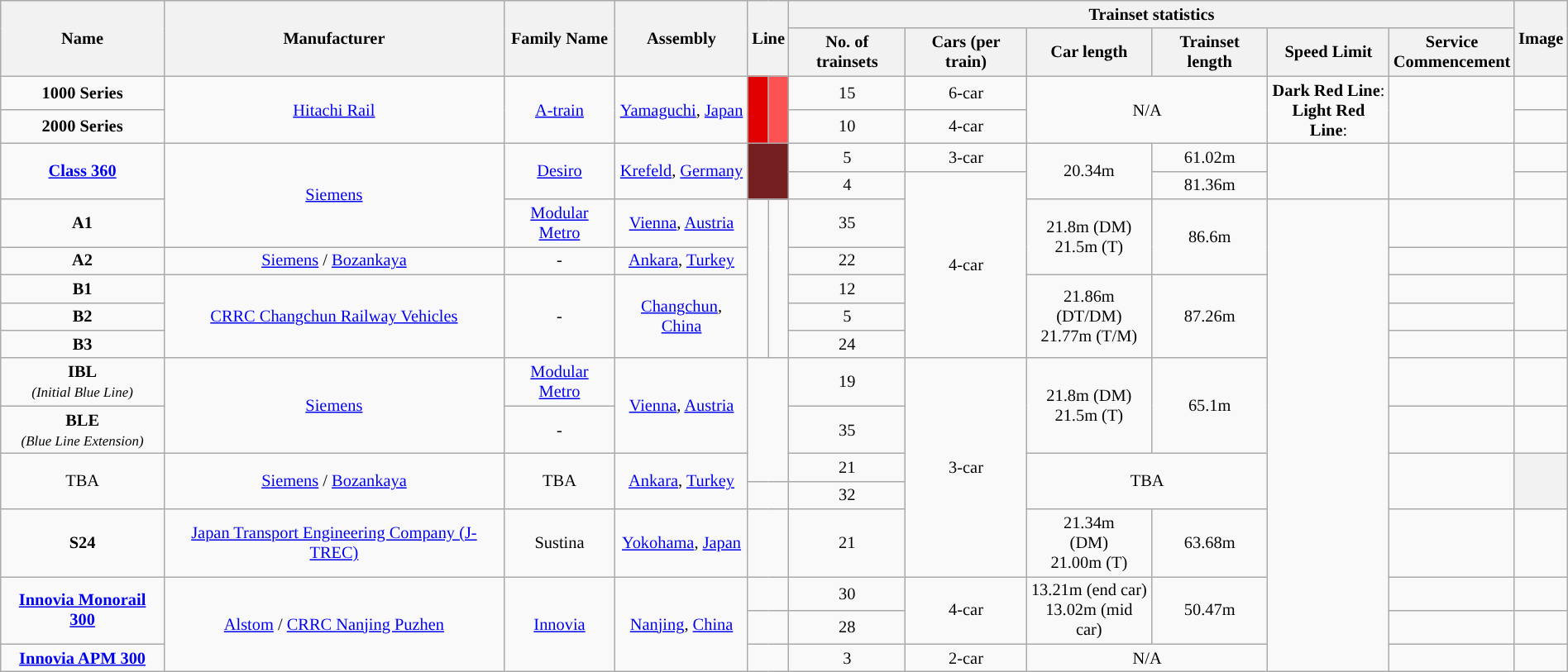<table class="wikitable" style="margin:auto;font-align:center;text-align:center;font-size:85%;">
<tr>
<th rowspan="2">Name</th>
<th rowspan="2">Manufacturer</th>
<th rowspan="2">Family Name</th>
<th rowspan="2">Assembly</th>
<th colspan="2" rowspan="2">Line</th>
<th colspan="6">Trainset statistics</th>
<th rowspan="2">Image</th>
</tr>
<tr>
<th>No. of trainsets</th>
<th>Cars (per train)</th>
<th>Car length</th>
<th>Trainset length</th>
<th>Speed Limit</th>
<th>Service<br>Commencement</th>
</tr>
<tr>
<td><strong>1000 Series</strong></td>
<td rowspan="2"> <a href='#'>Hitachi Rail</a></td>
<td rowspan="2"><a href='#'>A-train</a></td>
<td rowspan="2"><a href='#'>Yamaguchi</a>, <a href='#'>Japan</a></td>
<td rowspan="2" style="background:#E20101"><strong><a href='#'></a></strong></td>
<td rowspan="2" style="background:#FD5252"><strong><a href='#'></a></strong></td>
<td>15</td>
<td>6-car</td>
<td colspan="2" rowspan="2">N/A</td>
<td rowspan="2"><strong>Dark Red Line</strong>: <br><strong>Light Red Line</strong>: </td>
<td rowspan="2"></td>
<td></td>
</tr>
<tr>
<td><strong>2000 Series</strong></td>
<td>10</td>
<td>4-car</td>
<td></td>
</tr>
<tr>
<td rowspan="2"><a href='#'><strong>Class 360</strong></a></td>
<td rowspan="3"> <a href='#'>Siemens</a></td>
<td rowspan="2"><a href='#'>Desiro</a></td>
<td rowspan="2"><a href='#'>Krefeld</a>, <a href='#'>Germany</a></td>
<td colspan="2" rowspan="2" style="background:#761f21 "><strong><a href='#'></a></strong></td>
<td>5</td>
<td>3-car</td>
<td rowspan="2">20.34m</td>
<td>61.02m</td>
<td rowspan="2"></td>
<td rowspan="2"></td>
<td></td>
</tr>
<tr>
<td>4</td>
<td rowspan="6">4-car</td>
<td>81.36m</td>
<td></td>
</tr>
<tr>
<td><strong>A1</strong></td>
<td><a href='#'>Modular Metro</a></td>
<td><a href='#'>Vienna</a>, <a href='#'>Austria</a></td>
<td rowspan="5" style="background:#"><strong><a href='#'></a></strong></td>
<td rowspan="5" style="background:#"><strong><a href='#'></a></strong></td>
<td>35</td>
<td rowspan="2">21.8m (DM)<br>21.5m (T)</td>
<td rowspan="2">86.6m</td>
<td rowspan="13"></td>
<td></td>
<td></td>
</tr>
<tr>
<td><strong>A2</strong></td>
<td> <a href='#'>Siemens</a> /  <a href='#'>Bozankaya</a></td>
<td>-</td>
<td><a href='#'>Ankara</a>, <a href='#'>Turkey</a></td>
<td>22</td>
<td></td>
<td></td>
</tr>
<tr>
<td><strong>B1</strong></td>
<td rowspan="3"> <a href='#'>CRRC Changchun Railway Vehicles</a></td>
<td rowspan="3">-</td>
<td rowspan="3"><a href='#'>Changchun</a>, <a href='#'>China</a></td>
<td>12</td>
<td rowspan="3">21.86m<br>(DT/DM)<br>21.77m (T/M)</td>
<td rowspan="3">87.26m</td>
<td></td>
<td rowspan="2"></td>
</tr>
<tr>
<td><strong>B2</strong></td>
<td>5</td>
<td></td>
</tr>
<tr>
<td><strong>B3</strong></td>
<td>24</td>
<td></td>
<td></td>
</tr>
<tr>
<td><strong>IBL</strong><br><small><em>(Initial Blue Line)</em></small></td>
<td rowspan="2"> <a href='#'>Siemens</a></td>
<td><a href='#'>Modular Metro</a></td>
<td rowspan="2"><a href='#'>Vienna</a>, <a href='#'>Austria</a></td>
<td colspan="2" rowspan="3" style="background:#"><strong><a href='#'></a></strong></td>
<td>19</td>
<td rowspan="5">3-car</td>
<td rowspan="2">21.8m (DM)<br>21.5m (T)</td>
<td rowspan="2">65.1m</td>
<td></td>
<td></td>
</tr>
<tr>
<td><strong>BLE</strong><br><small><em>(Blue Line Extension)</em></small></td>
<td>-</td>
<td>35</td>
<td></td>
<td></td>
</tr>
<tr>
<td rowspan="2"><abbr>TBA</abbr></td>
<td rowspan="2"> <a href='#'>Siemens</a> /  <a href='#'>Bozankaya</a></td>
<td rowspan="2"><abbr>TBA</abbr></td>
<td rowspan="2"><a href='#'>Ankara</a>, <a href='#'>Turkey</a></td>
<td>21</td>
<td colspan="2" rowspan="2"><abbr>TBA</abbr></td>
<td rowspan="2"></td>
<th rowspan="2"></th>
</tr>
<tr>
<td colspan="2" style="background:#"><strong><a href='#'></a></strong></td>
<td>32</td>
</tr>
<tr>
<td><strong>S24</strong></td>
<td> <a href='#'>Japan Transport Engineering Company (J-TREC)</a></td>
<td>Sustina</td>
<td><a href='#'>Yokohama</a>, <a href='#'>Japan</a></td>
<td colspan="2" style="background:#"><strong><a href='#'></a></strong></td>
<td>21</td>
<td>21.34m<br>(DM)<br>21.00m (T)</td>
<td>63.68m</td>
<td></td>
<td></td>
</tr>
<tr>
<td rowspan="2"><a href='#'><strong>Innovia Monorail 300</strong></a></td>
<td rowspan="3"> <a href='#'>Alstom</a> /  <a href='#'>CRRC Nanjing Puzhen</a></td>
<td rowspan="3"><a href='#'>Innovia</a></td>
<td rowspan="3"><a href='#'>Nanjing</a>, <a href='#'>China</a></td>
<td colspan="2" style="background:#"><strong><a href='#'></a></strong></td>
<td>30</td>
<td rowspan="2">4-car</td>
<td rowspan="2">13.21m (end car)<br>13.02m (mid car)</td>
<td rowspan="2">50.47m</td>
<td></td>
<td></td>
</tr>
<tr>
<td colspan="2" style="background:#"><strong><a href='#'></a></strong></td>
<td>28</td>
<td></td>
<td></td>
</tr>
<tr>
<td><a href='#'><strong>Innovia APM 300</strong></a></td>
<td colspan="2" style="background:#"><strong><a href='#'></a></strong></td>
<td>3</td>
<td>2-car</td>
<td colspan="2">N/A</td>
<td></td>
<td></td>
</tr>
</table>
